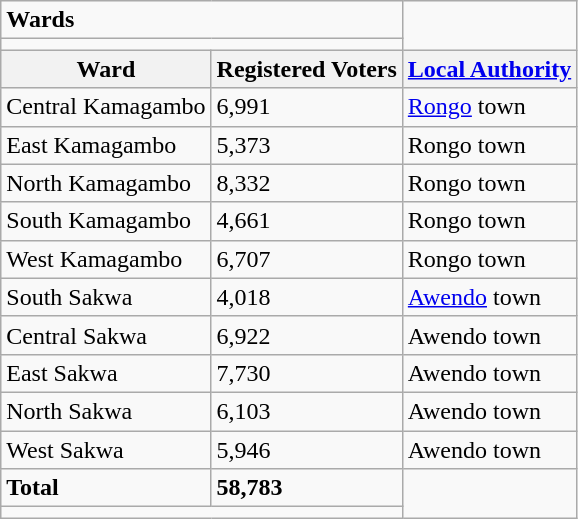<table class="wikitable">
<tr>
<td colspan="2"><strong>Wards</strong></td>
</tr>
<tr>
<td colspan="2"></td>
</tr>
<tr>
<th>Ward</th>
<th>Registered Voters</th>
<th><a href='#'>Local Authority</a></th>
</tr>
<tr>
<td>Central Kamagambo</td>
<td>6,991</td>
<td><a href='#'>Rongo</a> town</td>
</tr>
<tr>
<td>East Kamagambo</td>
<td>5,373</td>
<td>Rongo town</td>
</tr>
<tr>
<td>North Kamagambo</td>
<td>8,332</td>
<td>Rongo town</td>
</tr>
<tr>
<td>South Kamagambo</td>
<td>4,661</td>
<td>Rongo town</td>
</tr>
<tr>
<td>West Kamagambo</td>
<td>6,707</td>
<td>Rongo town</td>
</tr>
<tr>
<td>South Sakwa</td>
<td>4,018</td>
<td><a href='#'>Awendo</a> town</td>
</tr>
<tr>
<td>Central Sakwa</td>
<td>6,922</td>
<td>Awendo town</td>
</tr>
<tr>
<td>East Sakwa</td>
<td>7,730</td>
<td>Awendo town</td>
</tr>
<tr>
<td>North Sakwa</td>
<td>6,103</td>
<td>Awendo town</td>
</tr>
<tr>
<td>West Sakwa</td>
<td>5,946</td>
<td>Awendo town</td>
</tr>
<tr>
<td><strong>Total</strong></td>
<td><strong>58,783</strong></td>
</tr>
<tr>
<td colspan="2"></td>
</tr>
</table>
